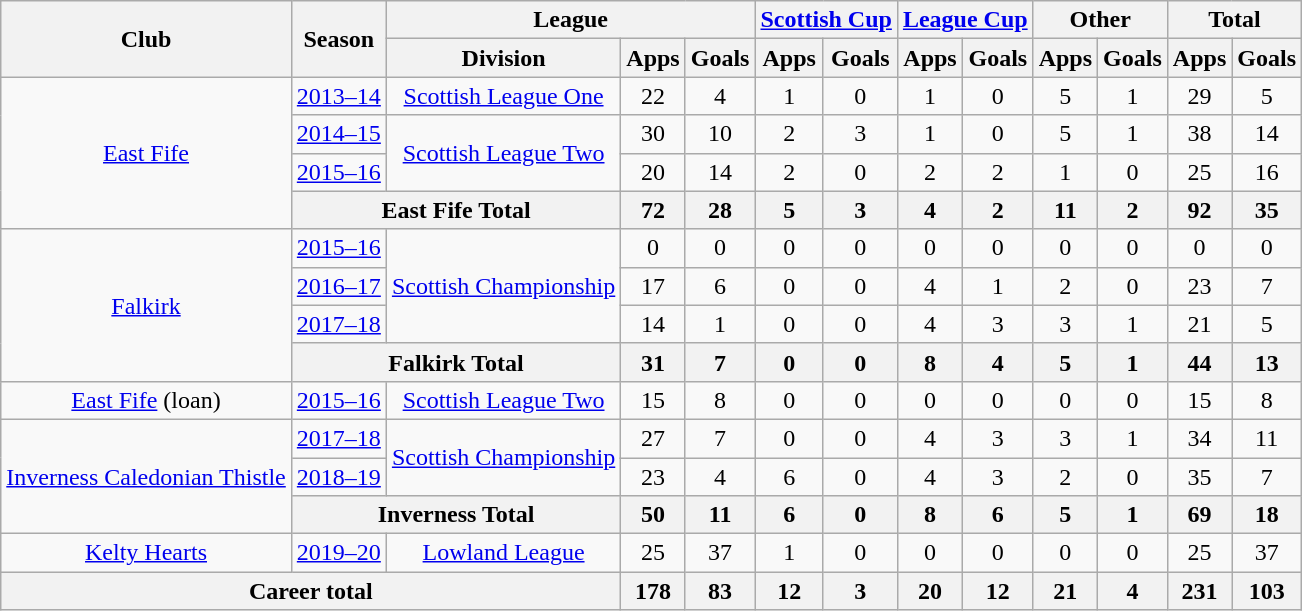<table class="wikitable" style="text-align: center">
<tr>
<th rowspan="2">Club</th>
<th rowspan="2">Season</th>
<th colspan="3">League</th>
<th colspan="2"><a href='#'>Scottish Cup</a></th>
<th colspan="2"><a href='#'>League Cup</a></th>
<th colspan="2">Other</th>
<th colspan="2">Total</th>
</tr>
<tr>
<th>Division</th>
<th>Apps</th>
<th>Goals</th>
<th>Apps</th>
<th>Goals</th>
<th>Apps</th>
<th>Goals</th>
<th>Apps</th>
<th>Goals</th>
<th>Apps</th>
<th>Goals</th>
</tr>
<tr>
<td rowspan="4"><a href='#'>East Fife</a></td>
<td><a href='#'>2013–14</a></td>
<td><a href='#'>Scottish League One</a></td>
<td>22</td>
<td>4</td>
<td>1</td>
<td>0</td>
<td>1</td>
<td>0</td>
<td>5</td>
<td>1</td>
<td>29</td>
<td>5</td>
</tr>
<tr>
<td><a href='#'>2014–15</a></td>
<td rowspan="2"><a href='#'>Scottish League Two</a></td>
<td>30</td>
<td>10</td>
<td>2</td>
<td>3</td>
<td>1</td>
<td>0</td>
<td>5</td>
<td>1</td>
<td>38</td>
<td>14</td>
</tr>
<tr>
<td><a href='#'>2015–16</a></td>
<td>20</td>
<td>14</td>
<td>2</td>
<td>0</td>
<td>2</td>
<td>2</td>
<td>1</td>
<td>0</td>
<td>25</td>
<td>16</td>
</tr>
<tr>
<th colspan="2">East Fife Total</th>
<th>72</th>
<th>28</th>
<th>5</th>
<th>3</th>
<th>4</th>
<th>2</th>
<th>11</th>
<th>2</th>
<th>92</th>
<th>35</th>
</tr>
<tr>
<td rowspan="4"><a href='#'>Falkirk</a></td>
<td><a href='#'>2015–16</a></td>
<td rowspan="3"><a href='#'>Scottish Championship</a></td>
<td>0</td>
<td>0</td>
<td>0</td>
<td>0</td>
<td>0</td>
<td>0</td>
<td>0</td>
<td>0</td>
<td>0</td>
<td>0</td>
</tr>
<tr>
<td><a href='#'>2016–17</a></td>
<td>17</td>
<td>6</td>
<td>0</td>
<td>0</td>
<td>4</td>
<td>1</td>
<td>2</td>
<td>0</td>
<td>23</td>
<td>7</td>
</tr>
<tr>
<td><a href='#'>2017–18</a></td>
<td>14</td>
<td>1</td>
<td>0</td>
<td>0</td>
<td>4</td>
<td>3</td>
<td>3</td>
<td>1</td>
<td>21</td>
<td>5</td>
</tr>
<tr>
<th colspan="2">Falkirk Total</th>
<th>31</th>
<th>7</th>
<th>0</th>
<th>0</th>
<th>8</th>
<th>4</th>
<th>5</th>
<th>1</th>
<th>44</th>
<th>13</th>
</tr>
<tr>
<td><a href='#'>East Fife</a> (loan)</td>
<td><a href='#'>2015–16</a></td>
<td><a href='#'>Scottish League Two</a></td>
<td>15</td>
<td>8</td>
<td>0</td>
<td>0</td>
<td>0</td>
<td>0</td>
<td>0</td>
<td>0</td>
<td>15</td>
<td>8</td>
</tr>
<tr>
<td rowspan="3"><a href='#'>Inverness Caledonian Thistle</a></td>
<td><a href='#'>2017–18</a></td>
<td rowspan="2"><a href='#'>Scottish Championship</a></td>
<td>27</td>
<td>7</td>
<td>0</td>
<td>0</td>
<td>4</td>
<td>3</td>
<td>3</td>
<td>1</td>
<td>34</td>
<td>11</td>
</tr>
<tr>
<td><a href='#'>2018–19</a></td>
<td>23</td>
<td>4</td>
<td>6</td>
<td>0</td>
<td>4</td>
<td>3</td>
<td>2</td>
<td>0</td>
<td>35</td>
<td>7</td>
</tr>
<tr>
<th colspan="2">Inverness Total</th>
<th>50</th>
<th>11</th>
<th>6</th>
<th>0</th>
<th>8</th>
<th>6</th>
<th>5</th>
<th>1</th>
<th>69</th>
<th>18</th>
</tr>
<tr>
<td><a href='#'>Kelty Hearts</a></td>
<td><a href='#'>2019–20</a></td>
<td><a href='#'>Lowland League</a></td>
<td>25</td>
<td>37</td>
<td>1</td>
<td>0</td>
<td>0</td>
<td>0</td>
<td>0</td>
<td>0</td>
<td>25</td>
<td>37</td>
</tr>
<tr>
<th colspan="3">Career total</th>
<th>178</th>
<th>83</th>
<th>12</th>
<th>3</th>
<th>20</th>
<th>12</th>
<th>21</th>
<th>4</th>
<th>231</th>
<th>103</th>
</tr>
</table>
